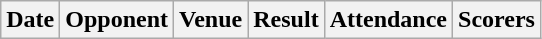<table class="wikitable">
<tr>
<th>Date</th>
<th>Opponent</th>
<th>Venue</th>
<th>Result</th>
<th>Attendance</th>
<th>Scorers</th>
</tr>
</table>
